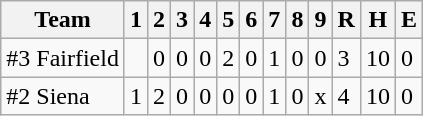<table class="wikitable">
<tr>
<th>Team</th>
<th>1</th>
<th>2</th>
<th>3</th>
<th>4</th>
<th>5</th>
<th>6</th>
<th>7</th>
<th>8</th>
<th>9</th>
<th>R</th>
<th>H</th>
<th>E</th>
</tr>
<tr>
<td>#3 Fairfield</td>
<td></td>
<td>0</td>
<td>0</td>
<td>0</td>
<td>2</td>
<td>0</td>
<td>1</td>
<td>0</td>
<td>0</td>
<td>3</td>
<td>10</td>
<td>0</td>
</tr>
<tr>
<td>#2 Siena</td>
<td>1</td>
<td>2</td>
<td>0</td>
<td>0</td>
<td>0</td>
<td>0</td>
<td>1</td>
<td>0</td>
<td>x</td>
<td>4</td>
<td>10</td>
<td>0</td>
</tr>
</table>
